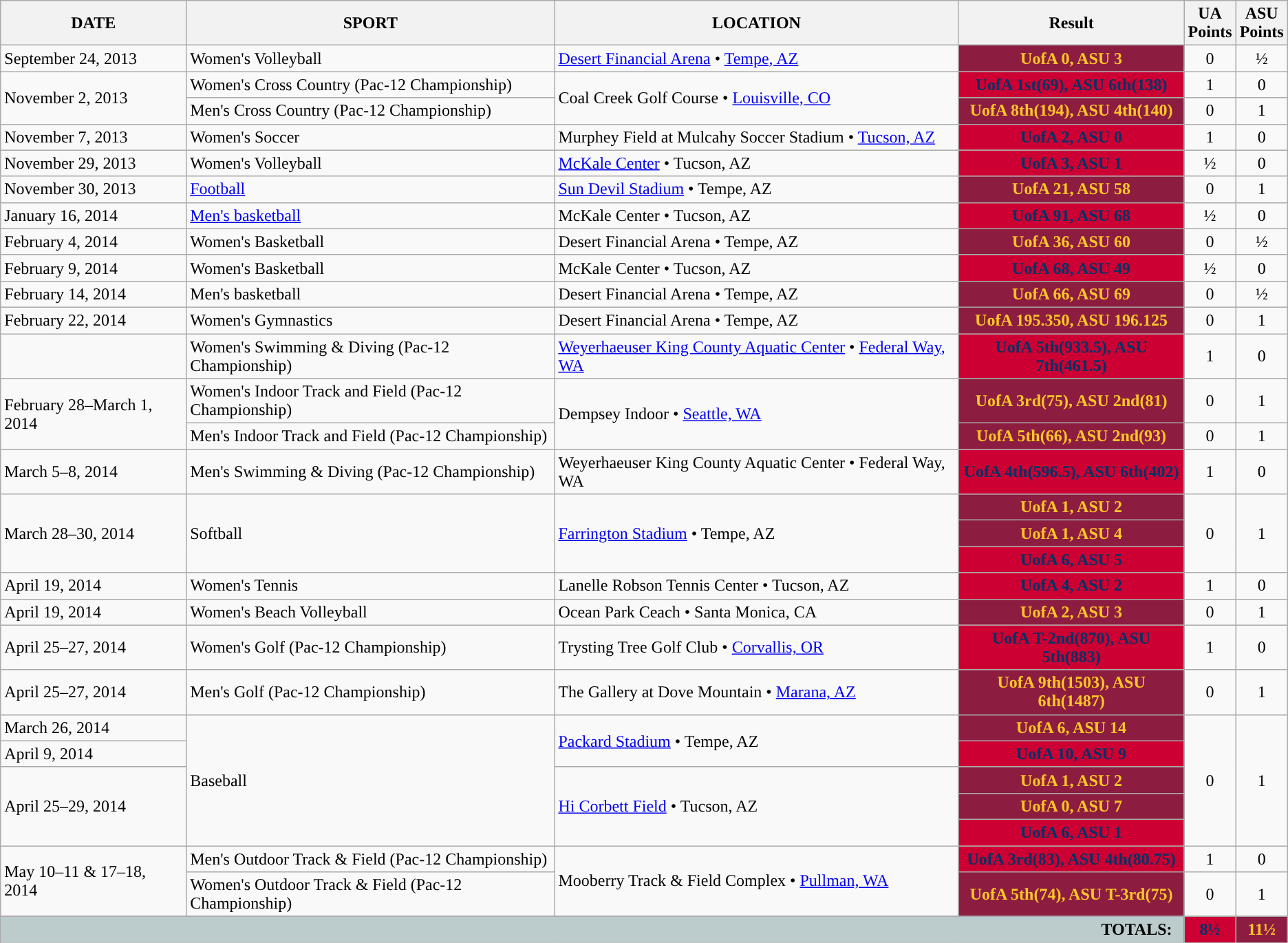<table class=wikitable>
<tr>
<th>DATE</th>
<th>SPORT</th>
<th>LOCATION</th>
<th>Result</th>
<th>UA<br>Points</th>
<th>ASU<br>Points</th>
</tr>
<tr>
<td>September 24, 2013</td>
<td>Women's Volleyball</td>
<td><a href='#'>Desert Financial Arena</a> • <a href='#'>Tempe, AZ</a></td>
<th style="background:#8C1D40; color:#FFC627;">UofA 0, ASU 3</th>
<td align="center">0</td>
<td align="center">½</td>
</tr>
<tr>
<td rowspan=2>November 2, 2013</td>
<td>Women's Cross Country (Pac-12 Championship)</td>
<td rowspan=2>Coal Creek Golf Course • <a href='#'>Louisville, CO</a></td>
<th style="background:#CC0033; color:#003366;">UofA 1st(69), ASU 6th(138)</th>
<td align="center">1</td>
<td align="center">0</td>
</tr>
<tr>
<td>Men's Cross Country (Pac-12 Championship)</td>
<th style="background:#8C1D40; color:#FFC627;">UofA 8th(194), ASU 4th(140)</th>
<td align="center">0</td>
<td align="center">1</td>
</tr>
<tr>
<td>November 7, 2013</td>
<td>Women's Soccer</td>
<td>Murphey Field at Mulcahy Soccer Stadium • <a href='#'>Tucson, AZ</a></td>
<th style="background:#CC0033; color:#003366;">UofA 2, ASU 0</th>
<td align="center">1</td>
<td align="center">0</td>
</tr>
<tr>
<td>November 29, 2013</td>
<td>Women's Volleyball</td>
<td><a href='#'>McKale Center</a> • Tucson, AZ</td>
<th style="background:#CC0033; color:#003366;">UofA 3, ASU 1</th>
<td align="center">½</td>
<td align="center">0</td>
</tr>
<tr>
<td>November 30, 2013</td>
<td><a href='#'>Football</a></td>
<td><a href='#'>Sun Devil Stadium</a> • Tempe, AZ</td>
<th style="background:#8C1D40; color:#FFC627;">UofA 21, ASU 58</th>
<td align="center">0</td>
<td align="center">1</td>
</tr>
<tr>
<td>January 16, 2014</td>
<td><a href='#'>Men's basketball</a></td>
<td>McKale Center • Tucson, AZ</td>
<th style="background:#CC0033; color:#003366;">UofA 91, ASU 68</th>
<td align="center">½</td>
<td align="center">0</td>
</tr>
<tr>
<td>February 4, 2014</td>
<td>Women's Basketball</td>
<td>Desert Financial Arena • Tempe, AZ</td>
<th style="background:#8C1D40; color:#FFC627;">UofA 36, ASU 60</th>
<td align="center">0</td>
<td align="center">½</td>
</tr>
<tr>
<td>February 9, 2014</td>
<td>Women's Basketball</td>
<td>McKale Center • Tucson, AZ</td>
<th style="background:#CC0033; color:#003366;">UofA 68, ASU 49</th>
<td align="center">½</td>
<td align="center">0</td>
</tr>
<tr>
<td>February 14, 2014</td>
<td>Men's basketball</td>
<td>Desert Financial Arena • Tempe, AZ</td>
<th style="background:#8C1D40; color:#FFC627;">UofA 66, ASU 69</th>
<td align="center">0</td>
<td align="center">½</td>
</tr>
<tr>
<td>February 22, 2014</td>
<td>Women's Gymnastics</td>
<td>Desert Financial Arena • Tempe, AZ</td>
<th style="background:#8C1D40; color:#FFC627;">UofA 195.350, ASU 196.125</th>
<td align="center">0</td>
<td align="center">1</td>
</tr>
<tr>
<td></td>
<td>Women's Swimming & Diving (Pac-12 Championship)</td>
<td><a href='#'>Weyerhaeuser King County Aquatic Center</a> • <a href='#'>Federal Way, WA</a></td>
<th style="background:#CC0033; color:#003366;">UofA 5th(933.5), ASU 7th(461.5)</th>
<td align="center">1</td>
<td align="center">0</td>
</tr>
<tr>
<td rowspan=2>February 28–March 1, 2014</td>
<td>Women's Indoor Track and Field (Pac-12 Championship)</td>
<td rowspan=2>Dempsey Indoor • <a href='#'>Seattle, WA</a></td>
<th style="background:#8C1D40; color:#FFC627;">UofA 3rd(75), ASU 2nd(81)</th>
<td align="center">0</td>
<td align="center">1</td>
</tr>
<tr>
<td>Men's Indoor Track and Field (Pac-12 Championship)</td>
<th style="background:#8C1D40; color:#FFC627;">UofA 5th(66), ASU 2nd(93)</th>
<td align="center">0</td>
<td align="center">1</td>
</tr>
<tr>
<td>March 5–8, 2014</td>
<td>Men's Swimming & Diving (Pac-12 Championship)</td>
<td>Weyerhaeuser King County Aquatic Center • Federal Way, WA</td>
<th style="background:#CC0033; color:#003366;">UofA 4th(596.5), ASU 6th(402)</th>
<td align="center">1</td>
<td align="center">0</td>
</tr>
<tr>
<td rowspan="3">March 28–30, 2014</td>
<td rowspan="3">Softball</td>
<td rowspan="3"><a href='#'>Farrington Stadium</a> • Tempe, AZ</td>
<th style="background:#8C1D40; color:#FFC627;">UofA 1, ASU 2</th>
<td rowspan="3" align="center">0</td>
<td rowspan="3" align="center">1</td>
</tr>
<tr>
<th style="background:#8C1D40; color:#FFC627;">UofA 1, ASU 4</th>
</tr>
<tr>
<th style="background:#CC0033; color:#003366;">UofA 6, ASU 5</th>
</tr>
<tr>
<td>April 19, 2014</td>
<td>Women's Tennis</td>
<td>Lanelle Robson Tennis Center • Tucson, AZ</td>
<th style="background:#CC0033; color:#003366;">UofA 4, ASU 2</th>
<td align="center">1</td>
<td align="center">0</td>
</tr>
<tr>
<td>April 19, 2014</td>
<td>Women's Beach Volleyball</td>
<td>Ocean Park Ceach • Santa Monica, CA</td>
<th style="background:#8C1D40; color:#FFC627;">UofA 2, ASU 3</th>
<td align="center">0</td>
<td align="center">1</td>
</tr>
<tr>
<td>April 25–27, 2014</td>
<td>Women's Golf (Pac-12 Championship)</td>
<td>Trysting Tree Golf Club • <a href='#'>Corvallis, OR</a></td>
<th style="background:#CC0033; color:#003366;">UofA T-2nd(870), ASU 5th(883)</th>
<td align="center">1</td>
<td align="center">0</td>
</tr>
<tr>
<td>April 25–27, 2014</td>
<td>Men's Golf (Pac-12 Championship)</td>
<td>The Gallery at Dove Mountain • <a href='#'>Marana, AZ</a></td>
<th style="background:#8C1D40; color:#FFC627;">UofA 9th(1503), ASU 6th(1487)</th>
<td align="center">0</td>
<td align="center">1</td>
</tr>
<tr>
<td>March 26, 2014</td>
<td rowspan="5">Baseball</td>
<td rowspan="2"><a href='#'>Packard Stadium</a> • Tempe, AZ</td>
<th style="background:#8C1D40; color:#FFC627;">UofA 6, ASU 14</th>
<td rowspan="5" align="center">0</td>
<td rowspan="5" align="center">1</td>
</tr>
<tr>
<td>April 9, 2014</td>
<th style="background:#CC0033; color:#003366;">UofA 10, ASU 9</th>
</tr>
<tr>
<td rowspan="3">April 25–29, 2014</td>
<td rowspan="3"><a href='#'>Hi Corbett Field</a> • Tucson, AZ</td>
<th style="background:#8C1D40; color:#FFC627;">UofA 1, ASU 2</th>
</tr>
<tr>
<th style="background:#8C1D40; color:#FFC627;">UofA 0, ASU 7</th>
</tr>
<tr>
<th style="background:#CC0033; color:#003366;">UofA 6, ASU 1</th>
</tr>
<tr>
<td rowspan=2>May 10–11 & 17–18, 2014</td>
<td>Men's Outdoor Track & Field (Pac-12 Championship)</td>
<td rowspan=2>Mooberry Track & Field Complex • <a href='#'>Pullman, WA</a></td>
<th style="background:#CC0033; color:#003366;">UofA 3rd(83), ASU 4th(80.75)</th>
<td align="center">1</td>
<td align="center">0</td>
</tr>
<tr>
<td>Women's Outdoor Track & Field (Pac-12 Championship)</td>
<th style="background:#8C1D40; color:#FFC627;">UofA 5th(74), ASU T-3rd(75)</th>
<td align="center">0</td>
<td align="center">1</td>
</tr>
<tr>
</tr>
<tr style="background:#bccccc;">
<td colspan="4" style="text-align:right;"><strong>TOTALS:</strong>  </td>
<th style="background:#CC0033; color:#003366;">8½</th>
<th style="background:#8C1D40; color:#FFC627;">11½</th>
</tr>
</table>
